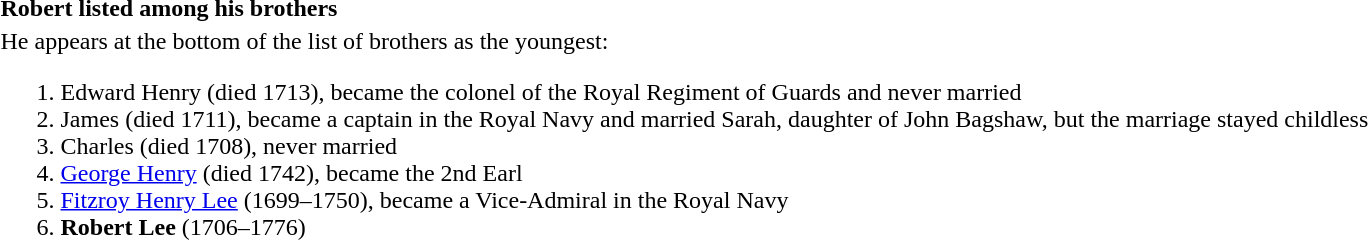<table>
<tr>
<th align="left">Robert listed among his brothers</th>
</tr>
<tr>
<td>He appears at the bottom of the list of brothers as the youngest:<br><ol><li>Edward Henry (died 1713), became the colonel of the Royal Regiment of Guards and never married</li><li>James (died 1711), became a captain in the Royal Navy and married Sarah, daughter of John Bagshaw, but the marriage stayed childless</li><li>Charles (died 1708), never married</li><li><a href='#'>George Henry</a> (died 1742), became the 2nd Earl</li><li><a href='#'>Fitzroy Henry Lee</a> (1699–1750), became a Vice-Admiral in the Royal Navy</li><li><strong>Robert Lee</strong> (1706–1776)</li></ol></td>
</tr>
</table>
